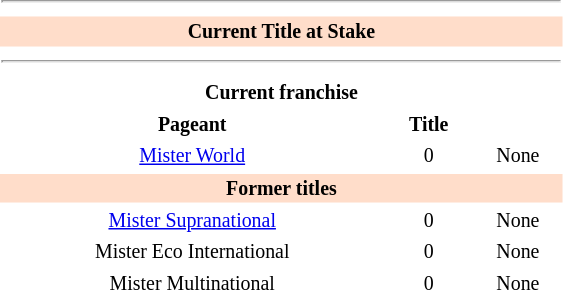<table class="toccolours" style="width: 50em; font-size:83%; line-height:1.3em; width:30%; text-align:center;">
<tr>
<td colspan="3"><hr></td>
</tr>
<tr>
<th colspan="3" style="text-align:center; background:#FFDDCA;">Current Title at Stake</th>
</tr>
<tr>
<td colspan="3"><hr></td>
</tr>
<tr>
<th colspan="3" style="text-align:center;">Current franchise</th>
</tr>
<tr>
<th scope="col">Pageant</th>
<th>Title</th>
<th></th>
</tr>
<tr>
<td><a href='#'>Mister World</a></td>
<td>0</td>
<td>None</td>
</tr>
<tr>
<th colspan="3" style="text-align:center; background:#FFDDCA;">Former titles</th>
</tr>
<tr>
<td><a href='#'>Mister Supranational</a></td>
<td>0</td>
<td>None</td>
</tr>
<tr>
<td>Mister Eco International</td>
<td>0</td>
<td>None</td>
</tr>
<tr>
<td>Mister Multinational</td>
<td>0</td>
<td>None</td>
</tr>
<tr>
</tr>
</table>
